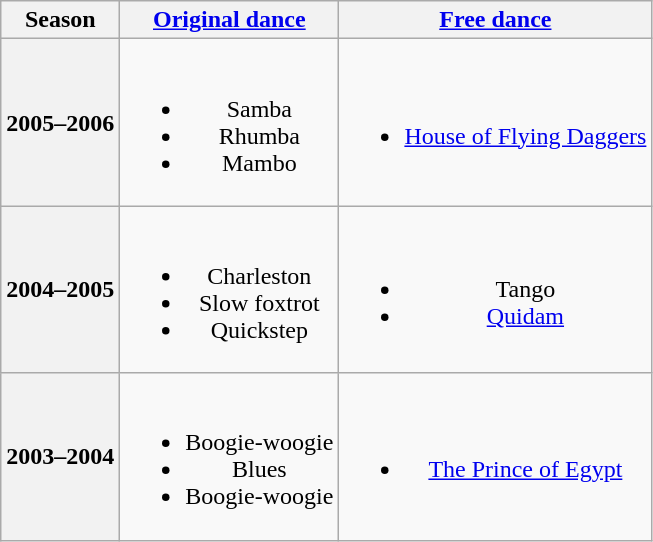<table class=wikitable style=text-align:center>
<tr>
<th>Season</th>
<th><a href='#'>Original dance</a></th>
<th><a href='#'>Free dance</a></th>
</tr>
<tr>
<th>2005–2006 <br> </th>
<td><br><ul><li>Samba</li><li>Rhumba</li><li>Mambo</li></ul></td>
<td><br><ul><li><a href='#'>House of Flying Daggers</a> <br></li></ul></td>
</tr>
<tr>
<th>2004–2005 <br> </th>
<td><br><ul><li>Charleston</li><li>Slow foxtrot</li><li>Quickstep</li></ul></td>
<td><br><ul><li>Tango</li><li><a href='#'>Quidam</a>  <br></li></ul></td>
</tr>
<tr>
<th>2003–2004 <br> </th>
<td><br><ul><li>Boogie-woogie</li><li>Blues</li><li>Boogie-woogie</li></ul></td>
<td><br><ul><li><a href='#'>The Prince of Egypt</a> <br></li></ul></td>
</tr>
</table>
